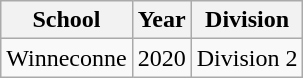<table class="wikitable">
<tr>
<th>School</th>
<th>Year</th>
<th>Division</th>
</tr>
<tr>
<td>Winneconne</td>
<td>2020</td>
<td>Division 2</td>
</tr>
</table>
